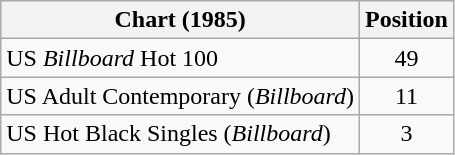<table class="wikitable sortable">
<tr>
<th>Chart (1985)</th>
<th>Position</th>
</tr>
<tr>
<td>US <em>Billboard</em> Hot 100</td>
<td style="text-align:center;">49</td>
</tr>
<tr>
<td>US Adult Contemporary (<em>Billboard</em>)</td>
<td style="text-align:center;">11</td>
</tr>
<tr>
<td>US Hot Black Singles (<em>Billboard</em>)</td>
<td style="text-align:center;">3</td>
</tr>
</table>
